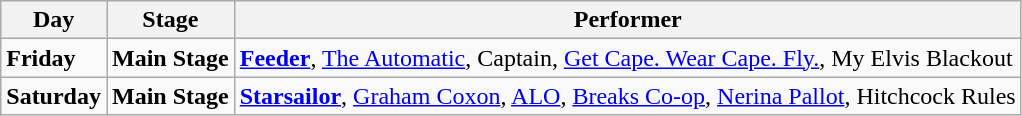<table class="wikitable">
<tr>
<th><strong>Day</strong></th>
<th><strong>Stage</strong></th>
<th><strong>Performer</strong></th>
</tr>
<tr>
<td rowspan="1"><strong>Friday</strong></td>
<td><strong>Main Stage</strong></td>
<td><strong><a href='#'>Feeder</a></strong>, <a href='#'>The Automatic</a>, Captain, <a href='#'>Get Cape. Wear Cape. Fly.</a>, My Elvis Blackout</td>
</tr>
<tr>
<td rowspan="1"><strong>Saturday</strong></td>
<td><strong>Main Stage</strong></td>
<td><strong><a href='#'>Starsailor</a></strong>, <a href='#'>Graham Coxon</a>, <a href='#'>ALO</a>, <a href='#'>Breaks Co-op</a>, <a href='#'>Nerina Pallot</a>, Hitchcock Rules</td>
</tr>
</table>
